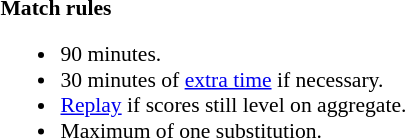<table style="width:100%; font-size:90%;">
<tr>
<td><br><strong>Match rules</strong><ul><li>90 minutes.</li><li>30 minutes of <a href='#'>extra time</a> if necessary.</li><li><a href='#'>Replay</a> if scores still level on aggregate.</li><li>Maximum of one substitution.</li></ul></td>
</tr>
</table>
